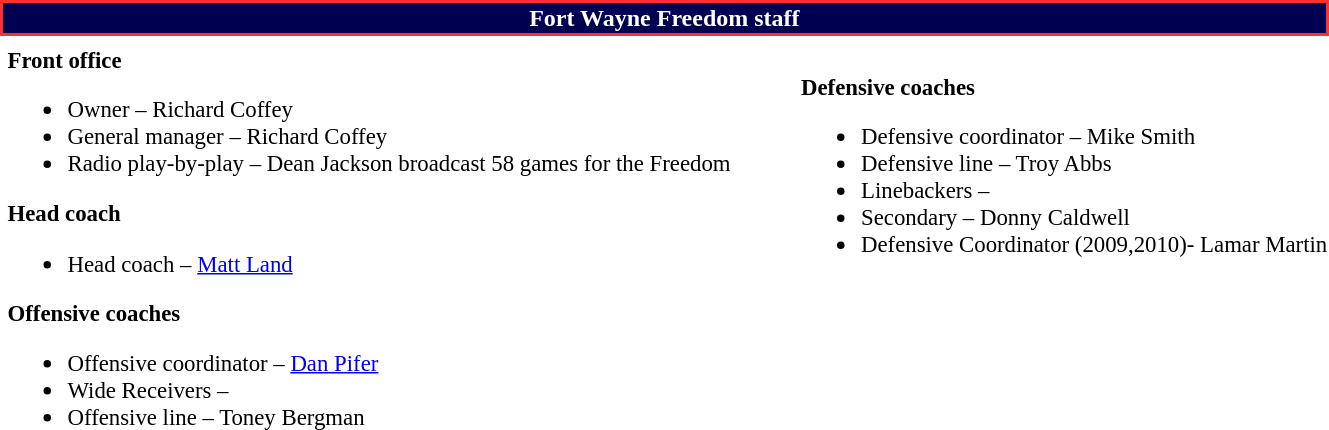<table class="toccolours" style="text-align: left;">
<tr>
<th colspan="7" style="background:#000050; color:white; text-align: center; border:2px solid #FF3030;"><strong>Fort Wayne Freedom staff</strong></th>
</tr>
<tr>
<td colspan=7 align="right"></td>
</tr>
<tr>
<td valign="top"></td>
<td style="font-size: 95%;" valign="top"><strong>Front office</strong><br><ul><li>Owner – Richard Coffey</li><li>General manager – Richard Coffey</li><li>Radio play-by-play – Dean Jackson broadcast 58 games for the Freedom</li></ul><strong>Head coach</strong><ul><li>Head coach – <a href='#'>Matt Land</a></li></ul><strong>Offensive coaches</strong><ul><li>Offensive coordinator – <a href='#'>Dan Pifer</a></li><li>Wide Receivers –</li><li>Offensive line – Toney Bergman</li></ul></td>
<td width="35"> </td>
<td valign="top"></td>
<td style="font-size: 95%;" valign="top"><br><strong>Defensive coaches</strong><ul><li>Defensive coordinator – Mike Smith</li><li>Defensive line – Troy Abbs</li><li>Linebackers –</li><li>Secondary – Donny Caldwell</li><li>Defensive Coordinator (2009,2010)- Lamar Martin</li></ul></td>
</tr>
</table>
